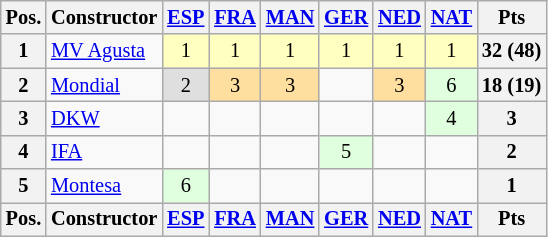<table class="wikitable" style="font-size: 85%; text-align:center">
<tr>
<th>Pos.</th>
<th>Constructor</th>
<th><a href='#'>ESP</a><br></th>
<th><a href='#'>FRA</a><br></th>
<th><a href='#'>MAN</a><br></th>
<th><a href='#'>GER</a><br></th>
<th><a href='#'>NED</a><br></th>
<th><a href='#'>NAT</a><br></th>
<th>Pts</th>
</tr>
<tr>
<th>1</th>
<td align="left"> <a href='#'>MV Agusta</a></td>
<td style="background:#ffffbf;">1</td>
<td style="background:#ffffbf;">1</td>
<td style="background:#ffffbf;">1</td>
<td style="background:#ffffbf;">1</td>
<td style="background:#ffffbf;">1</td>
<td style="background:#ffffbf;">1</td>
<th>32 (48)</th>
</tr>
<tr>
<th>2</th>
<td align="left"> <a href='#'>Mondial</a></td>
<td style="background:#dfdfdf;">2</td>
<td style="background:#ffdf9f;">3</td>
<td style="background:#ffdf9f;">3</td>
<td></td>
<td style="background:#ffdf9f;">3</td>
<td style="background:#dfffdf;">6</td>
<th>18 (19)</th>
</tr>
<tr>
<th>3</th>
<td align="left"> <a href='#'>DKW</a></td>
<td></td>
<td></td>
<td></td>
<td></td>
<td></td>
<td style="background:#dfffdf;">4</td>
<th>3</th>
</tr>
<tr>
<th>4</th>
<td align="left"> <a href='#'>IFA</a></td>
<td></td>
<td></td>
<td></td>
<td style="background:#dfffdf;">5</td>
<td></td>
<td></td>
<th>2</th>
</tr>
<tr>
<th>5</th>
<td align="left"> <a href='#'>Montesa</a></td>
<td style="background:#dfffdf;">6</td>
<td></td>
<td></td>
<td></td>
<td></td>
<td></td>
<th>1</th>
</tr>
<tr>
<th>Pos.</th>
<th>Constructor</th>
<th><a href='#'>ESP</a><br></th>
<th><a href='#'>FRA</a><br></th>
<th><a href='#'>MAN</a><br></th>
<th><a href='#'>GER</a><br></th>
<th><a href='#'>NED</a><br></th>
<th><a href='#'>NAT</a><br></th>
<th>Pts</th>
</tr>
</table>
